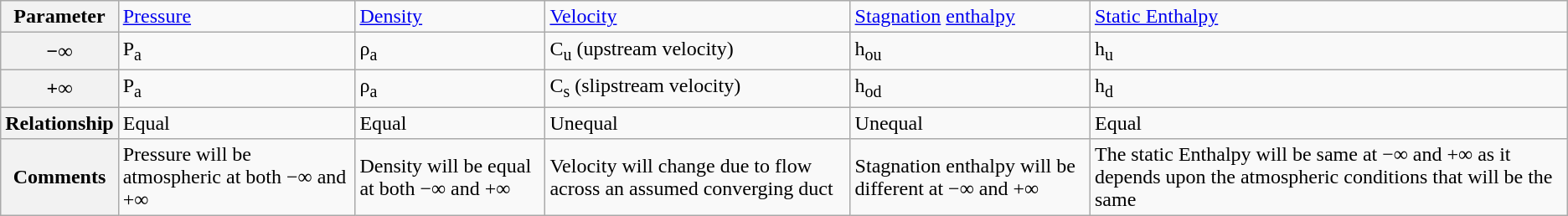<table class="wikitable">
<tr>
<th>Parameter</th>
<td><a href='#'>Pressure</a></td>
<td><a href='#'>Density</a></td>
<td><a href='#'>Velocity</a></td>
<td><a href='#'>Stagnation</a> <a href='#'>enthalpy</a></td>
<td><a href='#'>Static Enthalpy</a></td>
</tr>
<tr>
<th>−∞</th>
<td>P<sub>a</sub></td>
<td>ρ<sub>a</sub></td>
<td>C<sub>u</sub> (upstream velocity)</td>
<td>h<sub>ou</sub></td>
<td>h<sub>u</sub></td>
</tr>
<tr>
<th>+∞</th>
<td>P<sub>a</sub></td>
<td>ρ<sub>a</sub></td>
<td>C<sub>s</sub> (slipstream velocity)</td>
<td>h<sub>od</sub></td>
<td>h<sub>d</sub></td>
</tr>
<tr>
<th>Relationship</th>
<td>Equal</td>
<td>Equal</td>
<td>Unequal</td>
<td>Unequal</td>
<td>Equal</td>
</tr>
<tr>
<th>Comments</th>
<td>Pressure will be atmospheric at both −∞ and +∞</td>
<td>Density will be equal at both −∞ and +∞</td>
<td>Velocity will change due to flow across an assumed converging duct</td>
<td>Stagnation enthalpy will be different at −∞ and +∞</td>
<td>The static Enthalpy will be same at −∞ and +∞ as it depends upon the atmospheric conditions that will be the same</td>
</tr>
</table>
